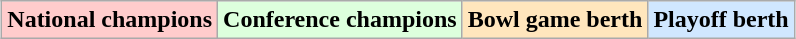<table class="wikitable" style="margin:1em auto;">
<tr>
<td bgcolor="#FFCCCC"><strong>National champions</strong></td>
<td bgcolor="#ddffdd"><strong>Conference champions</strong></td>
<td bgcolor="#ffe6bd"><strong>Bowl game berth</strong></td>
<td bgcolor="#d0e7ff"><strong>Playoff berth</strong></td>
</tr>
</table>
